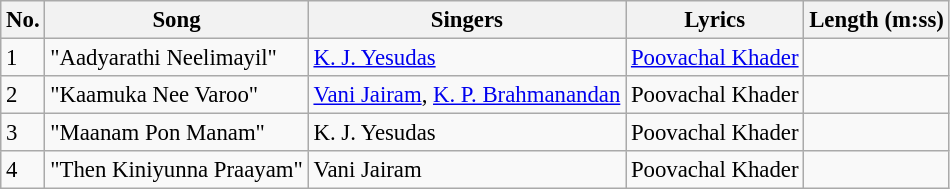<table class="wikitable" style="font-size:95%;">
<tr>
<th>No.</th>
<th>Song</th>
<th>Singers</th>
<th>Lyrics</th>
<th>Length (m:ss)</th>
</tr>
<tr>
<td>1</td>
<td>"Aadyarathi Neelimayil"</td>
<td><a href='#'>K. J. Yesudas</a></td>
<td><a href='#'>Poovachal Khader</a></td>
<td></td>
</tr>
<tr>
<td>2</td>
<td>"Kaamuka Nee Varoo"</td>
<td><a href='#'>Vani Jairam</a>, <a href='#'>K. P. Brahmanandan</a></td>
<td>Poovachal Khader</td>
<td></td>
</tr>
<tr>
<td>3</td>
<td>"Maanam Pon Manam"</td>
<td>K. J. Yesudas</td>
<td>Poovachal Khader</td>
<td></td>
</tr>
<tr>
<td>4</td>
<td>"Then Kiniyunna Praayam"</td>
<td>Vani Jairam</td>
<td>Poovachal Khader</td>
<td></td>
</tr>
</table>
